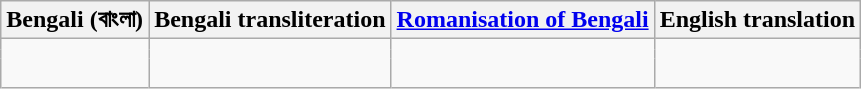<table class="wikitable">
<tr>
<th>Bengali (বাংলা)</th>
<th>Bengali transliteration</th>
<th><a href='#'>Romanisation of Bengali</a> </th>
<th>English translation</th>
</tr>
<tr>
<td style='border-style: none solid none solid;'></td>
<td style='border-style: none solid none solid;'></td>
<td style='border-style: none solid none solid;'></td>
<td style='border-style: none solid none solid;'></td>
</tr>
<tr>
<td style='border-style: none solid none solid;'></td>
<td style='border-style: none solid none solid;'></td>
<td style='border-style: none solid none solid;'></td>
<td style='border-style: none solid none solid;'></td>
</tr>
<tr>
<td style='border-style: none solid none solid;'></td>
<td style='border-style: none solid none solid;'></td>
<td style='border-style: none solid none solid;'></td>
<td style='border-style: none solid none solid;'></td>
</tr>
<tr>
<td style='border-style: none solid none solid;'></td>
<td style='border-style: none solid none solid;'></td>
<td style='border-style: none solid none solid;'></td>
<td style='border-style: none solid none solid;'></td>
</tr>
<tr>
<td style='border-style: none solid none solid;'></td>
<td style='border-style: none solid none solid;'></td>
<td style='border-style: none solid none solid;'></td>
<td style='border-style: none solid none solid;'></td>
</tr>
</table>
